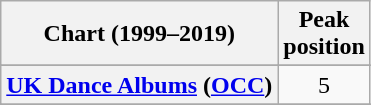<table class="wikitable sortable plainrowheaders" style="text-align:center;" border="1">
<tr>
<th scope="col">Chart (1999–2019)</th>
<th scope="col">Peak<br>position</th>
</tr>
<tr>
</tr>
<tr>
</tr>
<tr>
<th scope="row"><a href='#'>UK Dance Albums</a> (<a href='#'>OCC</a>)</th>
<td>5</td>
</tr>
<tr>
</tr>
<tr>
</tr>
<tr>
</tr>
</table>
